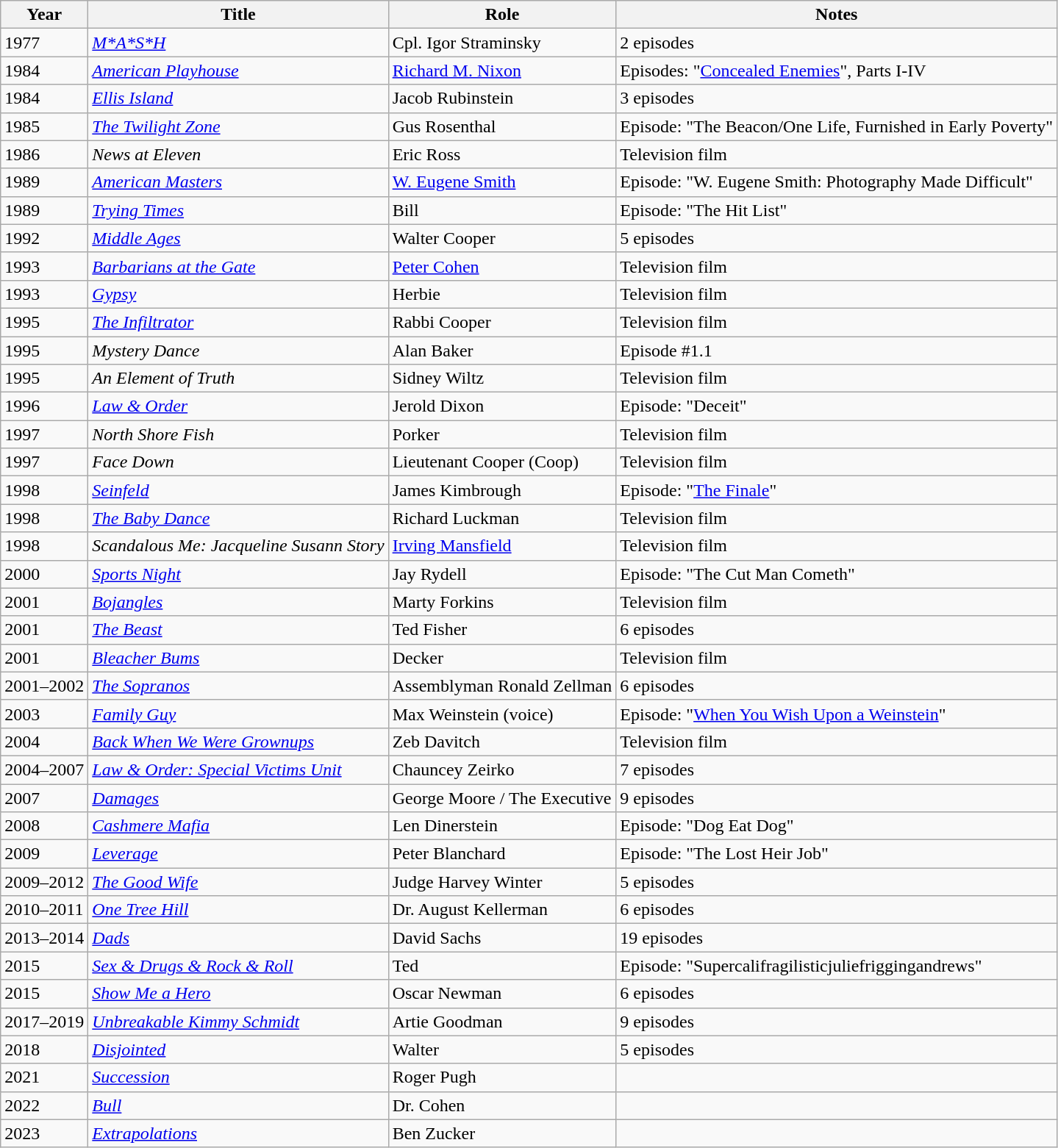<table class="wikitable">
<tr>
<th>Year</th>
<th>Title</th>
<th>Role</th>
<th>Notes</th>
</tr>
<tr>
<td>1977</td>
<td><em><a href='#'>M*A*S*H</a></em></td>
<td>Cpl. Igor Straminsky</td>
<td>2 episodes</td>
</tr>
<tr>
<td>1984</td>
<td><em><a href='#'>American Playhouse</a></em></td>
<td><a href='#'>Richard M. Nixon</a></td>
<td>Episodes: "<a href='#'>Concealed Enemies</a>", Parts I-IV</td>
</tr>
<tr>
<td>1984</td>
<td><em><a href='#'>Ellis Island</a></em></td>
<td>Jacob Rubinstein</td>
<td>3 episodes</td>
</tr>
<tr>
<td>1985</td>
<td><em><a href='#'>The Twilight Zone</a></em></td>
<td>Gus Rosenthal</td>
<td>Episode: "The Beacon/One Life, Furnished in Early Poverty"</td>
</tr>
<tr>
<td>1986</td>
<td><em>News at Eleven</em></td>
<td>Eric Ross</td>
<td>Television film</td>
</tr>
<tr>
<td>1989</td>
<td><em><a href='#'>American Masters</a></em></td>
<td><a href='#'>W. Eugene Smith</a></td>
<td>Episode: "W. Eugene Smith: Photography Made Difficult"</td>
</tr>
<tr>
<td>1989</td>
<td><em><a href='#'>Trying Times</a></em></td>
<td>Bill</td>
<td>Episode: "The Hit List"</td>
</tr>
<tr>
<td>1992</td>
<td><em><a href='#'>Middle Ages</a></em></td>
<td>Walter Cooper</td>
<td>5 episodes</td>
</tr>
<tr>
<td>1993</td>
<td><em><a href='#'>Barbarians at the Gate</a></em></td>
<td><a href='#'>Peter Cohen</a></td>
<td>Television film</td>
</tr>
<tr>
<td>1993</td>
<td><em><a href='#'>Gypsy</a></em></td>
<td>Herbie</td>
<td>Television film</td>
</tr>
<tr>
<td>1995</td>
<td><em><a href='#'>The Infiltrator</a></em></td>
<td>Rabbi Cooper</td>
<td>Television film</td>
</tr>
<tr>
<td>1995</td>
<td><em>Mystery Dance</em></td>
<td>Alan Baker</td>
<td>Episode #1.1</td>
</tr>
<tr>
<td>1995</td>
<td><em>An Element of Truth</em></td>
<td>Sidney Wiltz</td>
<td>Television film</td>
</tr>
<tr>
<td>1996</td>
<td><em><a href='#'>Law & Order</a></em></td>
<td>Jerold Dixon</td>
<td>Episode: "Deceit"</td>
</tr>
<tr>
<td>1997</td>
<td><em>North Shore Fish</em></td>
<td>Porker</td>
<td>Television film</td>
</tr>
<tr>
<td>1997</td>
<td><em>Face Down</em></td>
<td>Lieutenant Cooper (Coop)</td>
<td>Television film</td>
</tr>
<tr>
<td>1998</td>
<td><em><a href='#'>Seinfeld</a></em></td>
<td>James Kimbrough</td>
<td>Episode: "<a href='#'>The Finale</a>"</td>
</tr>
<tr>
<td>1998</td>
<td><em><a href='#'>The Baby Dance</a></em></td>
<td>Richard Luckman</td>
<td>Television film</td>
</tr>
<tr>
<td>1998</td>
<td><em>Scandalous Me: Jacqueline Susann Story</em></td>
<td><a href='#'>Irving Mansfield</a></td>
<td>Television film</td>
</tr>
<tr>
<td>2000</td>
<td><em><a href='#'>Sports Night</a></em></td>
<td>Jay Rydell</td>
<td>Episode: "The Cut Man Cometh"</td>
</tr>
<tr>
<td>2001</td>
<td><em><a href='#'>Bojangles</a></em></td>
<td>Marty Forkins</td>
<td>Television film</td>
</tr>
<tr>
<td>2001</td>
<td><em><a href='#'>The Beast</a></em></td>
<td>Ted Fisher</td>
<td>6 episodes</td>
</tr>
<tr>
<td>2001</td>
<td><em><a href='#'>Bleacher Bums</a></em></td>
<td>Decker</td>
<td>Television film</td>
</tr>
<tr>
<td>2001–2002</td>
<td><em><a href='#'>The Sopranos</a></em></td>
<td>Assemblyman Ronald Zellman</td>
<td>6 episodes</td>
</tr>
<tr>
<td>2003</td>
<td><em><a href='#'>Family Guy</a></em></td>
<td>Max Weinstein (voice)</td>
<td>Episode: "<a href='#'>When You Wish Upon a Weinstein</a>"</td>
</tr>
<tr>
<td>2004</td>
<td><em><a href='#'>Back When We Were Grownups</a></em></td>
<td>Zeb Davitch</td>
<td>Television film</td>
</tr>
<tr>
<td>2004–2007</td>
<td><em><a href='#'>Law & Order: Special Victims Unit</a></em></td>
<td>Chauncey Zeirko</td>
<td>7 episodes</td>
</tr>
<tr>
<td>2007</td>
<td><em><a href='#'>Damages</a></em></td>
<td>George Moore / The Executive</td>
<td>9 episodes</td>
</tr>
<tr>
<td>2008</td>
<td><em><a href='#'>Cashmere Mafia</a></em></td>
<td>Len Dinerstein</td>
<td>Episode: "Dog Eat Dog"</td>
</tr>
<tr>
<td>2009</td>
<td><em><a href='#'>Leverage</a></em></td>
<td>Peter Blanchard</td>
<td>Episode: "The Lost Heir Job"</td>
</tr>
<tr>
<td>2009–2012</td>
<td><em><a href='#'>The Good Wife</a></em></td>
<td>Judge Harvey Winter</td>
<td>5 episodes</td>
</tr>
<tr>
<td>2010–2011</td>
<td><em><a href='#'>One Tree Hill</a></em></td>
<td>Dr. August Kellerman</td>
<td>6 episodes</td>
</tr>
<tr>
<td>2013–2014</td>
<td><em><a href='#'>Dads</a></em></td>
<td>David Sachs</td>
<td>19 episodes</td>
</tr>
<tr>
<td>2015</td>
<td><em><a href='#'>Sex & Drugs & Rock & Roll</a></em></td>
<td>Ted</td>
<td>Episode: "Supercalifragilisticjuliefriggingandrews"</td>
</tr>
<tr>
<td>2015</td>
<td><em><a href='#'>Show Me a Hero</a></em></td>
<td>Oscar Newman</td>
<td>6 episodes</td>
</tr>
<tr>
<td>2017–2019</td>
<td><em><a href='#'>Unbreakable Kimmy Schmidt</a></em></td>
<td>Artie Goodman</td>
<td>9 episodes</td>
</tr>
<tr>
<td>2018</td>
<td><em><a href='#'>Disjointed</a></em></td>
<td>Walter</td>
<td>5 episodes</td>
</tr>
<tr>
<td>2021</td>
<td><em><a href='#'>Succession</a></em></td>
<td>Roger Pugh</td>
</tr>
<tr>
<td>2022</td>
<td><em><a href='#'>Bull</a></em></td>
<td>Dr. Cohen</td>
<td></td>
</tr>
<tr>
<td>2023</td>
<td><em><a href='#'>Extrapolations</a></em></td>
<td>Ben Zucker</td>
<td></td>
</tr>
</table>
